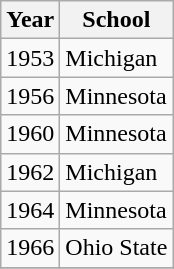<table class="wikitable">
<tr>
<th>Year</th>
<th>School</th>
</tr>
<tr>
<td>1953</td>
<td>Michigan</td>
</tr>
<tr>
<td>1956</td>
<td>Minnesota</td>
</tr>
<tr>
<td>1960</td>
<td>Minnesota</td>
</tr>
<tr>
<td>1962</td>
<td>Michigan</td>
</tr>
<tr>
<td>1964</td>
<td>Minnesota</td>
</tr>
<tr>
<td>1966</td>
<td>Ohio State</td>
</tr>
<tr>
</tr>
</table>
